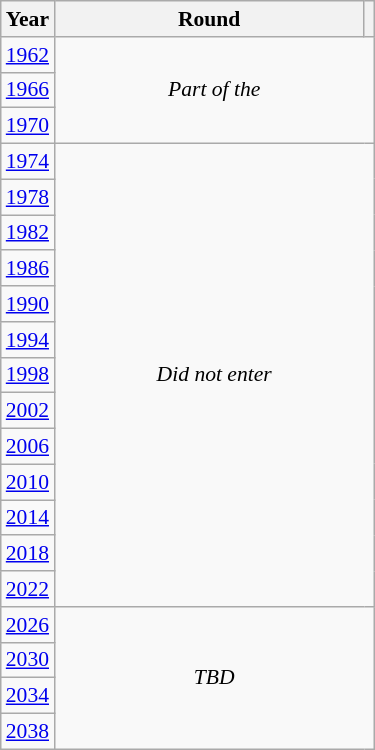<table class="wikitable" style="text-align: center; font-size:90%">
<tr>
<th>Year</th>
<th style="width:200px">Round</th>
<th></th>
</tr>
<tr>
<td><a href='#'>1962</a></td>
<td colspan="2" rowspan="3"><em>Part of the </em></td>
</tr>
<tr>
<td><a href='#'>1966</a></td>
</tr>
<tr>
<td><a href='#'>1970</a></td>
</tr>
<tr>
<td><a href='#'>1974</a></td>
<td colspan="2" rowspan="13"><em>Did not enter</em></td>
</tr>
<tr>
<td><a href='#'>1978</a></td>
</tr>
<tr>
<td><a href='#'>1982</a></td>
</tr>
<tr>
<td><a href='#'>1986</a></td>
</tr>
<tr>
<td><a href='#'>1990</a></td>
</tr>
<tr>
<td><a href='#'>1994</a></td>
</tr>
<tr>
<td><a href='#'>1998</a></td>
</tr>
<tr>
<td><a href='#'>2002</a></td>
</tr>
<tr>
<td><a href='#'>2006</a></td>
</tr>
<tr>
<td><a href='#'>2010</a></td>
</tr>
<tr>
<td><a href='#'>2014</a></td>
</tr>
<tr>
<td><a href='#'>2018</a></td>
</tr>
<tr>
<td><a href='#'>2022</a></td>
</tr>
<tr>
<td><a href='#'>2026</a></td>
<td colspan="2" rowspan="4"><em>TBD</em></td>
</tr>
<tr>
<td><a href='#'>2030</a></td>
</tr>
<tr>
<td><a href='#'>2034</a></td>
</tr>
<tr>
<td><a href='#'>2038</a></td>
</tr>
</table>
